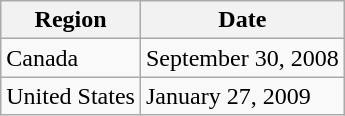<table class="wikitable">
<tr>
<th>Region</th>
<th>Date</th>
</tr>
<tr>
<td>Canada</td>
<td>September 30, 2008</td>
</tr>
<tr>
<td>United States</td>
<td>January 27, 2009</td>
</tr>
</table>
